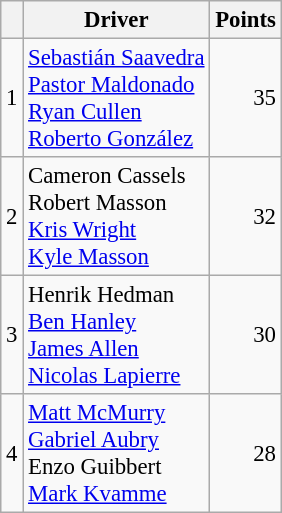<table class="wikitable" style="font-size: 95%;">
<tr>
<th scope="col"></th>
<th scope="col">Driver</th>
<th scope="col">Points</th>
</tr>
<tr>
<td align=center>1</td>
<td> <a href='#'>Sebastián Saavedra</a><br> <a href='#'>Pastor Maldonado</a><br> <a href='#'>Ryan Cullen</a><br> <a href='#'>Roberto González</a></td>
<td align=right>35</td>
</tr>
<tr>
<td align=center>2</td>
<td> Cameron Cassels<br> Robert Masson<br> <a href='#'>Kris Wright</a><br> <a href='#'>Kyle Masson</a></td>
<td align=right>32</td>
</tr>
<tr>
<td align=center>3</td>
<td> Henrik Hedman<br> <a href='#'>Ben Hanley</a><br> <a href='#'>James Allen</a><br> <a href='#'>Nicolas Lapierre</a></td>
<td align=right>30</td>
</tr>
<tr>
<td align=center>4</td>
<td> <a href='#'>Matt McMurry</a><br> <a href='#'>Gabriel Aubry</a><br> Enzo Guibbert<br> <a href='#'>Mark Kvamme</a></td>
<td align=right>28</td>
</tr>
</table>
